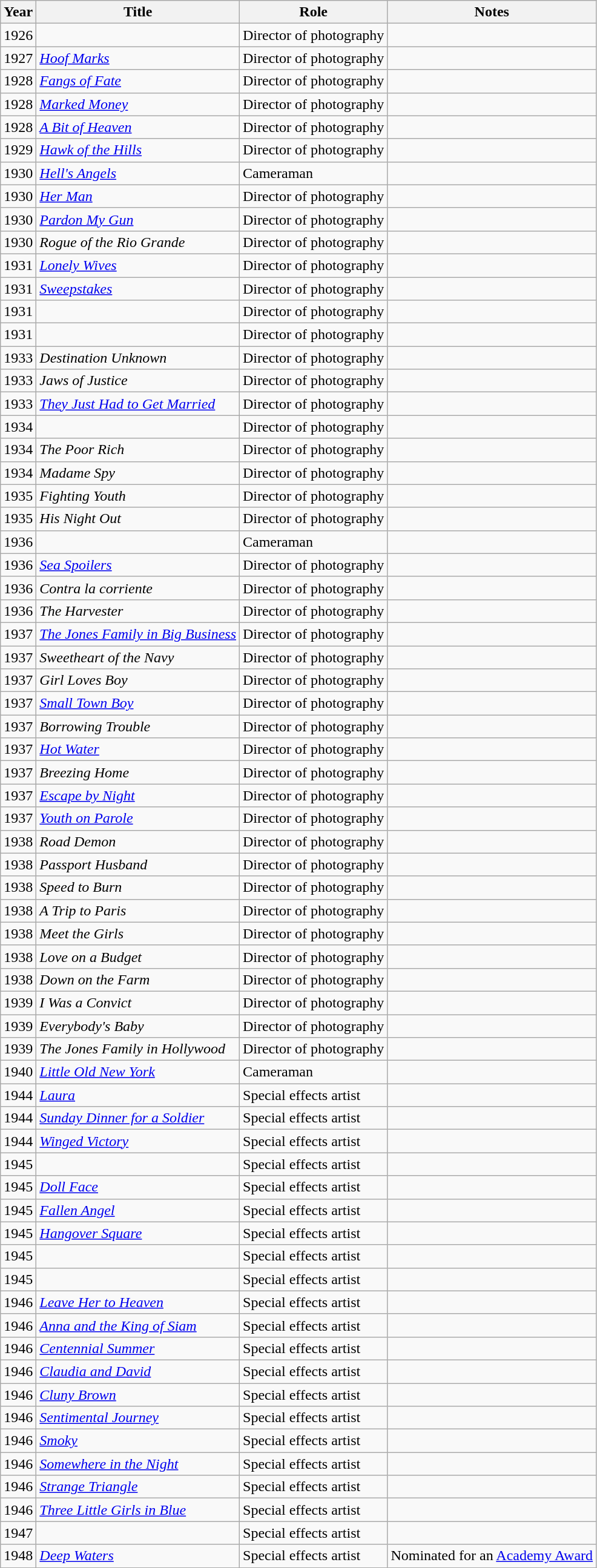<table class="wikitable sortable">
<tr>
<th>Year</th>
<th>Title</th>
<th>Role</th>
<th>Notes</th>
</tr>
<tr>
<td>1926</td>
<td><em></em></td>
<td>Director of photography</td>
<td></td>
</tr>
<tr>
<td>1927</td>
<td><em><a href='#'>Hoof Marks</a></em></td>
<td>Director of photography</td>
<td></td>
</tr>
<tr>
<td>1928</td>
<td><em><a href='#'>Fangs of Fate</a></em></td>
<td>Director of photography</td>
<td></td>
</tr>
<tr>
<td>1928</td>
<td><em><a href='#'>Marked Money</a></em></td>
<td>Director of photography</td>
<td></td>
</tr>
<tr>
<td>1928</td>
<td><em><a href='#'>A Bit of Heaven</a></em></td>
<td>Director of photography</td>
<td></td>
</tr>
<tr>
<td>1929</td>
<td><em><a href='#'>Hawk of the Hills</a></em></td>
<td>Director of photography</td>
<td></td>
</tr>
<tr>
<td>1930</td>
<td><em><a href='#'>Hell's Angels</a></em></td>
<td>Cameraman</td>
<td></td>
</tr>
<tr>
<td>1930</td>
<td><em><a href='#'>Her Man</a></em></td>
<td>Director of photography</td>
<td></td>
</tr>
<tr>
<td>1930</td>
<td><em><a href='#'>Pardon My Gun</a></em></td>
<td>Director of photography</td>
<td></td>
</tr>
<tr>
<td>1930</td>
<td><em>Rogue of the Rio Grande</em></td>
<td>Director of photography</td>
<td></td>
</tr>
<tr>
<td>1931</td>
<td><em><a href='#'>Lonely Wives</a></em></td>
<td>Director of photography</td>
<td></td>
</tr>
<tr>
<td>1931</td>
<td><em><a href='#'>Sweepstakes</a></em></td>
<td>Director of photography</td>
<td></td>
</tr>
<tr>
<td>1931</td>
<td><em></em></td>
<td>Director of photography</td>
<td></td>
</tr>
<tr>
<td>1931</td>
<td><em></em></td>
<td>Director of photography</td>
<td></td>
</tr>
<tr>
<td>1933</td>
<td><em>Destination Unknown</em></td>
<td>Director of photography</td>
<td></td>
</tr>
<tr>
<td>1933</td>
<td><em>Jaws of Justice</em></td>
<td>Director of photography</td>
<td></td>
</tr>
<tr>
<td>1933</td>
<td><em><a href='#'>They Just Had to Get Married</a></em></td>
<td>Director of photography</td>
<td></td>
</tr>
<tr>
<td>1934</td>
<td><em></em></td>
<td>Director of photography</td>
<td></td>
</tr>
<tr>
<td>1934</td>
<td><em>The Poor Rich</em></td>
<td>Director of photography</td>
<td></td>
</tr>
<tr>
<td>1934</td>
<td><em>Madame Spy</em></td>
<td>Director of photography</td>
<td></td>
</tr>
<tr>
<td>1935</td>
<td><em>Fighting Youth</em></td>
<td>Director of photography</td>
<td></td>
</tr>
<tr>
<td>1935</td>
<td><em>His Night Out</em></td>
<td>Director of photography</td>
<td></td>
</tr>
<tr>
<td>1936</td>
<td><em></em></td>
<td>Cameraman</td>
<td></td>
</tr>
<tr>
<td>1936</td>
<td><em><a href='#'>Sea Spoilers</a></em></td>
<td>Director of photography</td>
<td></td>
</tr>
<tr>
<td>1936</td>
<td><em>Contra la corriente</em></td>
<td>Director of photography</td>
<td></td>
</tr>
<tr>
<td>1936</td>
<td><em>The Harvester</em></td>
<td>Director of photography</td>
<td></td>
</tr>
<tr>
<td>1937</td>
<td><em><a href='#'>The Jones Family in Big Business</a></em></td>
<td>Director of photography</td>
<td></td>
</tr>
<tr>
<td>1937</td>
<td><em>Sweetheart of the Navy</em></td>
<td>Director of photography</td>
<td></td>
</tr>
<tr>
<td>1937</td>
<td><em>Girl Loves Boy</em></td>
<td>Director of photography</td>
<td></td>
</tr>
<tr>
<td>1937</td>
<td><em><a href='#'>Small Town Boy</a></em></td>
<td>Director of photography</td>
<td></td>
</tr>
<tr>
<td>1937</td>
<td><em>Borrowing Trouble</em></td>
<td>Director of photography</td>
<td></td>
</tr>
<tr>
<td>1937</td>
<td><em><a href='#'>Hot Water</a></em></td>
<td>Director of photography</td>
<td></td>
</tr>
<tr>
<td>1937</td>
<td><em>Breezing Home</em></td>
<td>Director of photography</td>
<td></td>
</tr>
<tr>
<td>1937</td>
<td><em><a href='#'>Escape by Night</a></em></td>
<td>Director of photography</td>
<td></td>
</tr>
<tr>
<td>1937</td>
<td><em><a href='#'>Youth on Parole</a></em></td>
<td>Director of photography</td>
<td></td>
</tr>
<tr>
<td>1938</td>
<td><em>Road Demon</em></td>
<td>Director of photography</td>
<td></td>
</tr>
<tr>
<td>1938</td>
<td><em>Passport Husband</em></td>
<td>Director of photography</td>
<td></td>
</tr>
<tr>
<td>1938</td>
<td><em>Speed to Burn</em></td>
<td>Director of photography</td>
<td></td>
</tr>
<tr>
<td>1938</td>
<td><em>A Trip to Paris</em></td>
<td>Director of photography</td>
<td></td>
</tr>
<tr>
<td>1938</td>
<td><em>Meet the Girls</em></td>
<td>Director of photography</td>
<td></td>
</tr>
<tr>
<td>1938</td>
<td><em>Love on a Budget</em></td>
<td>Director of photography</td>
<td></td>
</tr>
<tr>
<td>1938</td>
<td><em>Down on the Farm</em></td>
<td>Director of photography</td>
<td></td>
</tr>
<tr>
<td>1939</td>
<td><em>I Was a Convict</em></td>
<td>Director of photography</td>
<td></td>
</tr>
<tr>
<td>1939</td>
<td><em>Everybody's Baby</em></td>
<td>Director of photography</td>
<td></td>
</tr>
<tr>
<td>1939</td>
<td><em>The Jones Family in Hollywood</em></td>
<td>Director of photography</td>
<td></td>
</tr>
<tr>
<td>1940</td>
<td><em><a href='#'>Little Old New York</a></em></td>
<td>Cameraman</td>
<td></td>
</tr>
<tr>
<td>1944</td>
<td><em><a href='#'>Laura</a></em></td>
<td>Special effects artist</td>
<td></td>
</tr>
<tr>
<td>1944</td>
<td><em><a href='#'>Sunday Dinner for a Soldier</a></em></td>
<td>Special effects artist</td>
<td></td>
</tr>
<tr>
<td>1944</td>
<td><em><a href='#'>Winged Victory</a></em></td>
<td>Special effects artist</td>
<td></td>
</tr>
<tr>
<td>1945</td>
<td><em></em></td>
<td>Special effects artist</td>
<td></td>
</tr>
<tr>
<td>1945</td>
<td><em><a href='#'>Doll Face</a></em></td>
<td>Special effects artist</td>
<td></td>
</tr>
<tr>
<td>1945</td>
<td><em><a href='#'>Fallen Angel</a></em></td>
<td>Special effects artist</td>
<td></td>
</tr>
<tr>
<td>1945</td>
<td><em><a href='#'>Hangover Square</a></em></td>
<td>Special effects artist</td>
<td></td>
</tr>
<tr>
<td>1945</td>
<td><em></em></td>
<td>Special effects artist</td>
<td></td>
</tr>
<tr>
<td>1945</td>
<td><em></em></td>
<td>Special effects artist</td>
<td></td>
</tr>
<tr>
<td>1946</td>
<td><em><a href='#'>Leave Her to Heaven</a></em></td>
<td>Special effects artist</td>
<td></td>
</tr>
<tr>
<td>1946</td>
<td><em><a href='#'>Anna and the King of Siam</a></em></td>
<td>Special effects artist</td>
<td></td>
</tr>
<tr>
<td>1946</td>
<td><em><a href='#'>Centennial Summer</a></em></td>
<td>Special effects artist</td>
<td></td>
</tr>
<tr>
<td>1946</td>
<td><em><a href='#'>Claudia and David</a></em></td>
<td>Special effects artist</td>
<td></td>
</tr>
<tr>
<td>1946</td>
<td><em><a href='#'>Cluny Brown</a></em></td>
<td>Special effects artist</td>
<td></td>
</tr>
<tr>
<td>1946</td>
<td><em><a href='#'>Sentimental Journey</a></em></td>
<td>Special effects artist</td>
<td></td>
</tr>
<tr>
<td>1946</td>
<td><em><a href='#'>Smoky</a></em></td>
<td>Special effects artist</td>
<td></td>
</tr>
<tr>
<td>1946</td>
<td><em><a href='#'>Somewhere in the Night</a></em></td>
<td>Special effects artist</td>
<td></td>
</tr>
<tr>
<td>1946</td>
<td><em><a href='#'>Strange Triangle</a></em></td>
<td>Special effects artist</td>
<td></td>
</tr>
<tr>
<td>1946</td>
<td><em><a href='#'>Three Little Girls in Blue</a></em></td>
<td>Special effects artist</td>
<td></td>
</tr>
<tr>
<td>1947</td>
<td><em></em></td>
<td>Special effects artist</td>
<td></td>
</tr>
<tr>
<td>1948</td>
<td><em><a href='#'>Deep Waters</a></em></td>
<td>Special effects artist</td>
<td>Nominated for an <a href='#'>Academy Award</a></td>
</tr>
</table>
